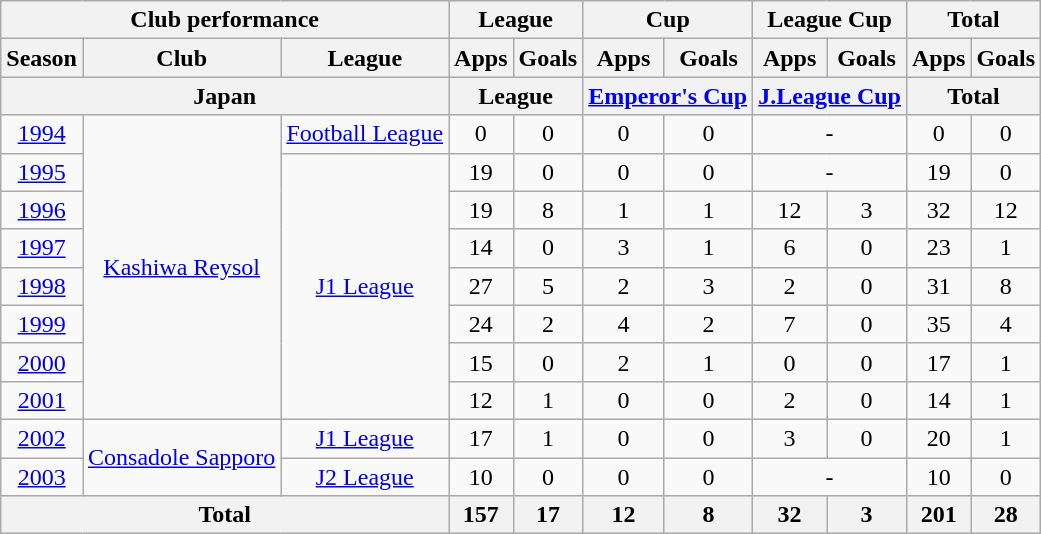<table class="wikitable" style="text-align:center;">
<tr>
<th colspan=3>Club performance</th>
<th colspan=2>League</th>
<th colspan=2>Cup</th>
<th colspan=2>League Cup</th>
<th colspan=2>Total</th>
</tr>
<tr>
<th>Season</th>
<th>Club</th>
<th>League</th>
<th>Apps</th>
<th>Goals</th>
<th>Apps</th>
<th>Goals</th>
<th>Apps</th>
<th>Goals</th>
<th>Apps</th>
<th>Goals</th>
</tr>
<tr>
<th colspan=3>Japan</th>
<th colspan=2>League</th>
<th colspan=2><a href='#'>Emperor's Cup</a></th>
<th colspan=2><a href='#'>J.League Cup</a></th>
<th colspan=2>Total</th>
</tr>
<tr>
<td><a href='#'>1994</a></td>
<td rowspan="8"><a href='#'>Kashiwa Reysol</a></td>
<td><a href='#'>Football League</a></td>
<td>0</td>
<td>0</td>
<td>0</td>
<td>0</td>
<td colspan="2">-</td>
<td>0</td>
<td>0</td>
</tr>
<tr>
<td><a href='#'>1995</a></td>
<td rowspan="7"><a href='#'>J1 League</a></td>
<td>19</td>
<td>0</td>
<td>0</td>
<td>0</td>
<td colspan="2">-</td>
<td>19</td>
<td>0</td>
</tr>
<tr>
<td><a href='#'>1996</a></td>
<td>19</td>
<td>8</td>
<td>1</td>
<td>1</td>
<td>12</td>
<td>3</td>
<td>32</td>
<td>12</td>
</tr>
<tr>
<td><a href='#'>1997</a></td>
<td>14</td>
<td>0</td>
<td>3</td>
<td>1</td>
<td>6</td>
<td>0</td>
<td>23</td>
<td>1</td>
</tr>
<tr>
<td><a href='#'>1998</a></td>
<td>27</td>
<td>5</td>
<td>2</td>
<td>3</td>
<td>2</td>
<td>0</td>
<td>31</td>
<td>8</td>
</tr>
<tr>
<td><a href='#'>1999</a></td>
<td>24</td>
<td>2</td>
<td>4</td>
<td>2</td>
<td>7</td>
<td>0</td>
<td>35</td>
<td>4</td>
</tr>
<tr>
<td><a href='#'>2000</a></td>
<td>15</td>
<td>0</td>
<td>2</td>
<td>1</td>
<td>0</td>
<td>0</td>
<td>17</td>
<td>1</td>
</tr>
<tr>
<td><a href='#'>2001</a></td>
<td>12</td>
<td>1</td>
<td>0</td>
<td>0</td>
<td>2</td>
<td>0</td>
<td>14</td>
<td>1</td>
</tr>
<tr>
<td><a href='#'>2002</a></td>
<td rowspan="2"><a href='#'>Consadole Sapporo</a></td>
<td><a href='#'>J1 League</a></td>
<td>17</td>
<td>1</td>
<td>0</td>
<td>0</td>
<td>3</td>
<td>0</td>
<td>20</td>
<td>1</td>
</tr>
<tr>
<td><a href='#'>2003</a></td>
<td><a href='#'>J2 League</a></td>
<td>10</td>
<td>0</td>
<td>0</td>
<td>0</td>
<td colspan="2">-</td>
<td>10</td>
<td>0</td>
</tr>
<tr>
<th colspan=3>Total</th>
<th>157</th>
<th>17</th>
<th>12</th>
<th>8</th>
<th>32</th>
<th>3</th>
<th>201</th>
<th>28</th>
</tr>
</table>
